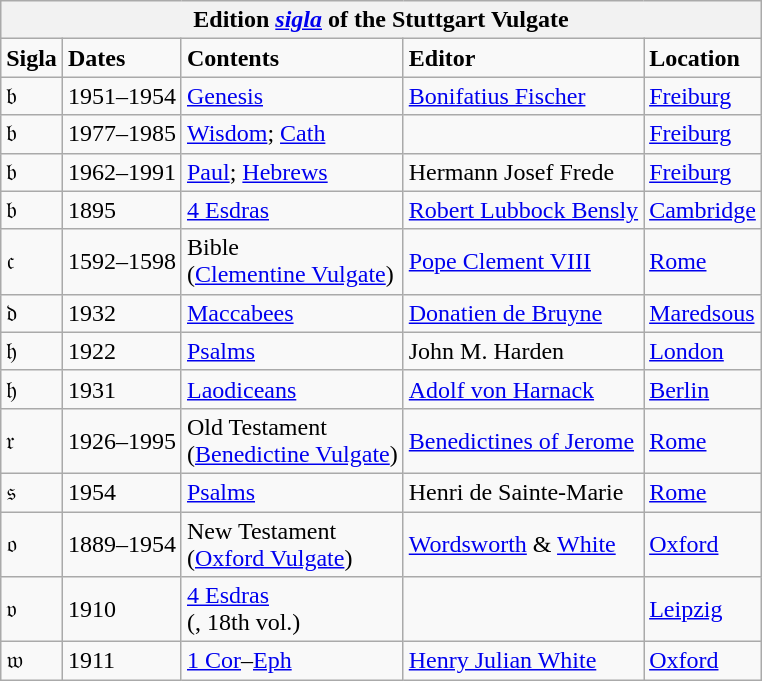<table class="wikitable mw-collapsible" style="margin:auto;">
<tr>
<th colspan="5">Edition <a href='#'><em>sigla</em></a> of the Stuttgart Vulgate</th>
</tr>
<tr>
<td><strong>Sigla</strong></td>
<td><strong>Dates</strong></td>
<td><strong>Contents</strong></td>
<td><strong>Editor</strong></td>
<td><strong>Location</strong></td>
</tr>
<tr>
<td>𝔟</td>
<td>1951–1954</td>
<td><a href='#'>Genesis</a></td>
<td><a href='#'>Bonifatius Fischer</a></td>
<td><a href='#'>Freiburg</a></td>
</tr>
<tr>
<td>𝔟</td>
<td>1977–1985</td>
<td><a href='#'>Wisdom</a>; <a href='#'>Cath</a></td>
<td></td>
<td><a href='#'>Freiburg</a></td>
</tr>
<tr>
<td>𝔟</td>
<td>1962–1991</td>
<td><a href='#'>Paul</a>; <a href='#'>Hebrews</a></td>
<td>Hermann Josef Frede</td>
<td><a href='#'>Freiburg</a></td>
</tr>
<tr>
<td>𝔟</td>
<td>1895</td>
<td><a href='#'>4 Esdras</a></td>
<td><a href='#'>Robert Lubbock Bensly</a></td>
<td><a href='#'>Cambridge</a></td>
</tr>
<tr>
<td>𝔠</td>
<td>1592–1598</td>
<td>Bible<br>(<a href='#'>Clementine Vulgate</a>)</td>
<td><a href='#'>Pope Clement VIII</a></td>
<td><a href='#'>Rome</a></td>
</tr>
<tr>
<td>𝔡</td>
<td>1932</td>
<td><a href='#'>Maccabees</a></td>
<td><a href='#'>Donatien de Bruyne</a></td>
<td><a href='#'>Maredsous</a></td>
</tr>
<tr>
<td>𝔥</td>
<td>1922</td>
<td><a href='#'>Psalms</a></td>
<td>John M. Harden</td>
<td><a href='#'>London</a></td>
</tr>
<tr>
<td>𝔥</td>
<td>1931</td>
<td><a href='#'>Laodiceans</a></td>
<td><a href='#'>Adolf von Harnack</a></td>
<td><a href='#'>Berlin</a></td>
</tr>
<tr>
<td>𝔯</td>
<td>1926–1995</td>
<td>Old Testament<br>(<a href='#'>Benedictine Vulgate</a>)</td>
<td><a href='#'>Benedictines of Jerome</a></td>
<td><a href='#'>Rome</a></td>
</tr>
<tr>
<td>𝔰</td>
<td>1954</td>
<td><a href='#'>Psalms</a></td>
<td>Henri de Sainte-Marie</td>
<td><a href='#'>Rome</a></td>
</tr>
<tr>
<td>𝔬</td>
<td>1889–1954</td>
<td>New Testament<br>(<a href='#'>Oxford Vulgate</a>)</td>
<td><a href='#'>Wordsworth</a> & <a href='#'>White</a></td>
<td><a href='#'>Oxford</a></td>
</tr>
<tr>
<td>𝔳</td>
<td>1910</td>
<td><a href='#'>4 Esdras</a><br>(, 18th vol.)</td>
<td></td>
<td><a href='#'>Leipzig</a></td>
</tr>
<tr>
<td>𝔴</td>
<td>1911</td>
<td><a href='#'>1 Cor</a>–<a href='#'>Eph</a></td>
<td><a href='#'>Henry Julian White</a></td>
<td><a href='#'>Oxford</a></td>
</tr>
</table>
